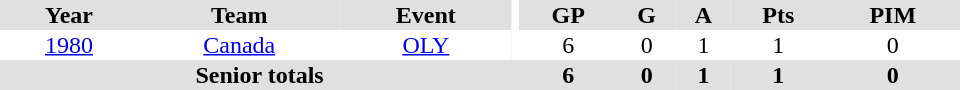<table border="0" cellpadding="1" cellspacing="0" ID="Table3" style="text-align:center; width:40em">
<tr bgcolor="#e0e0e0">
<th>Year</th>
<th>Team</th>
<th>Event</th>
<th rowspan="102" bgcolor="#ffffff"></th>
<th>GP</th>
<th>G</th>
<th>A</th>
<th>Pts</th>
<th>PIM</th>
</tr>
<tr>
<td><a href='#'>1980</a></td>
<td><a href='#'>Canada</a></td>
<td><a href='#'>OLY</a></td>
<td>6</td>
<td>0</td>
<td>1</td>
<td>1</td>
<td>0</td>
</tr>
<tr bgcolor="#e0e0e0">
<th colspan="4">Senior totals</th>
<th>6</th>
<th>0</th>
<th>1</th>
<th>1</th>
<th>0</th>
</tr>
</table>
